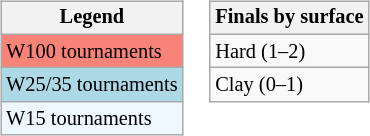<table>
<tr valign=top>
<td><br><table class="wikitable" style="font-size:85%;">
<tr>
<th>Legend</th>
</tr>
<tr style="background:#f88379;">
<td>W100 tournaments</td>
</tr>
<tr style="background:lightblue;">
<td>W25/35 tournaments</td>
</tr>
<tr style="background:#f0f8ff;">
<td>W15 tournaments</td>
</tr>
</table>
</td>
<td><br><table class="wikitable" style="font-size:85%;">
<tr>
<th>Finals by surface</th>
</tr>
<tr>
<td>Hard (1–2)</td>
</tr>
<tr>
<td>Clay (0–1)</td>
</tr>
</table>
</td>
</tr>
</table>
